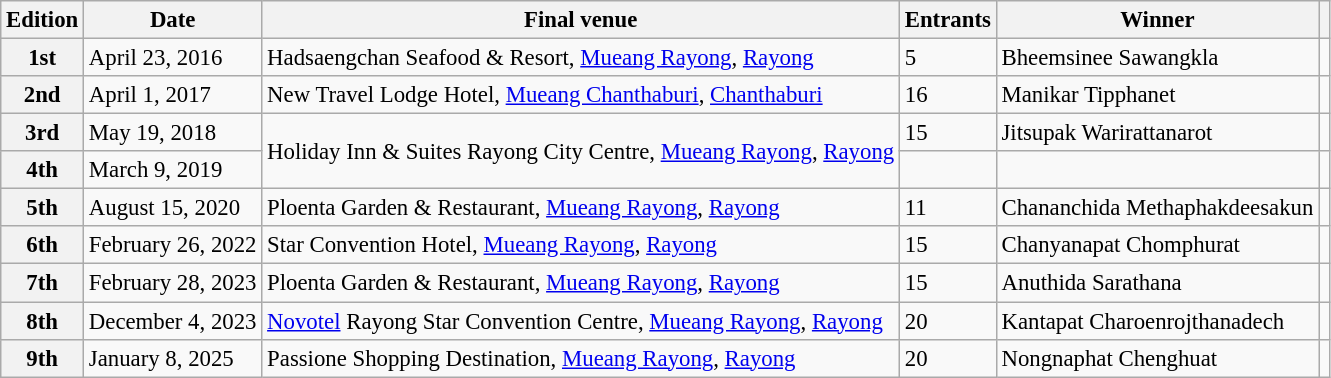<table class="wikitable defaultcenter col2left col3left col5left" style="font-size:95%;">
<tr>
<th>Edition</th>
<th>Date</th>
<th>Final venue</th>
<th>Entrants</th>
<th>Winner</th>
<th></th>
</tr>
<tr>
<th>1st</th>
<td>April 23, 2016</td>
<td>Hadsaengchan Seafood & Resort, <a href='#'>Mueang Rayong</a>, <a href='#'>Rayong</a></td>
<td>5</td>
<td>Bheemsinee Sawangkla</td>
<td></td>
</tr>
<tr>
<th>2nd</th>
<td>April 1, 2017</td>
<td>New Travel Lodge Hotel, <a href='#'>Mueang Chanthaburi</a>, <a href='#'>Chanthaburi</a></td>
<td>16</td>
<td>Manikar Tipphanet</td>
<td></td>
</tr>
<tr>
<th>3rd</th>
<td>May 19, 2018</td>
<td rowspan=2>Holiday Inn & Suites Rayong City Centre, <a href='#'>Mueang Rayong</a>, <a href='#'>Rayong</a></td>
<td>15</td>
<td>Jitsupak Warirattanarot</td>
<td></td>
</tr>
<tr>
<th>4th</th>
<td>March 9, 2019</td>
<td></td>
<td></td>
<td></td>
</tr>
<tr>
<th>5th</th>
<td>August 15, 2020</td>
<td>Ploenta Garden & Restaurant, <a href='#'>Mueang Rayong</a>, <a href='#'>Rayong</a></td>
<td>11</td>
<td>Chananchida Methaphakdeesakun</td>
<td></td>
</tr>
<tr>
<th>6th</th>
<td>February 26, 2022</td>
<td>Star Convention Hotel, <a href='#'>Mueang Rayong</a>, <a href='#'>Rayong</a></td>
<td>15</td>
<td>Chanyanapat Chomphurat</td>
<td></td>
</tr>
<tr>
<th>7th</th>
<td>February 28, 2023</td>
<td>Ploenta Garden & Restaurant, <a href='#'>Mueang Rayong</a>, <a href='#'>Rayong</a></td>
<td>15</td>
<td>Anuthida Sarathana</td>
<td></td>
</tr>
<tr>
<th>8th</th>
<td>December 4, 2023</td>
<td><a href='#'>Novotel</a> Rayong Star Convention Centre, <a href='#'>Mueang Rayong</a>, <a href='#'>Rayong</a></td>
<td>20</td>
<td>Kantapat Charoenrojthanadech</td>
<td></td>
</tr>
<tr>
<th>9th</th>
<td>January 8, 2025</td>
<td>Passione Shopping Destination, <a href='#'>Mueang Rayong</a>, <a href='#'>Rayong</a></td>
<td>20</td>
<td>Nongnaphat Chenghuat</td>
<td></td>
</tr>
</table>
